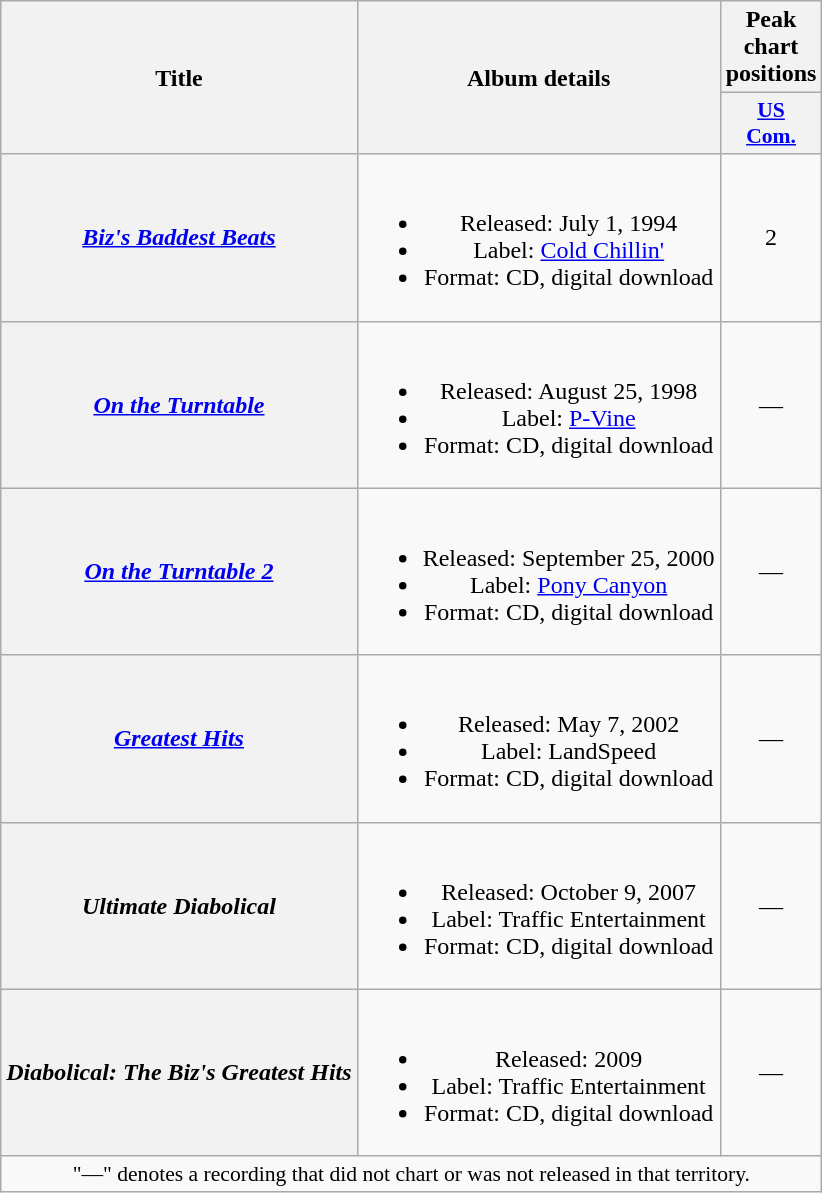<table class="wikitable plainrowheaders" style="text-align:center;">
<tr>
<th rowspan="2">Title</th>
<th rowspan="2">Album details</th>
<th>Peak chart positions</th>
</tr>
<tr>
<th scope="col" style="width:3em;font-size:90%;"><a href='#'>US<br>Com.</a><br></th>
</tr>
<tr>
<th scope="row"><em><a href='#'>Biz's Baddest Beats</a></em></th>
<td><br><ul><li>Released: July 1, 1994</li><li>Label: <a href='#'>Cold Chillin'</a></li><li>Format: CD, digital download</li></ul></td>
<td>2</td>
</tr>
<tr>
<th scope="row"><em><a href='#'>On the Turntable</a></em></th>
<td><br><ul><li>Released: August 25, 1998</li><li>Label: <a href='#'>P-Vine</a></li><li>Format: CD, digital download</li></ul></td>
<td>―</td>
</tr>
<tr>
<th scope="row"><em><a href='#'>On the Turntable 2</a></em></th>
<td><br><ul><li>Released: September 25, 2000</li><li>Label: <a href='#'>Pony Canyon</a></li><li>Format: CD, digital download</li></ul></td>
<td>―</td>
</tr>
<tr>
<th scope="row"><em><a href='#'>Greatest Hits</a></em></th>
<td><br><ul><li>Released: May 7, 2002</li><li>Label: LandSpeed</li><li>Format: CD, digital download</li></ul></td>
<td>―</td>
</tr>
<tr>
<th scope="row"><em>Ultimate Diabolical</em></th>
<td><br><ul><li>Released: October 9, 2007</li><li>Label: Traffic Entertainment</li><li>Format: CD, digital download</li></ul></td>
<td>―</td>
</tr>
<tr>
<th scope="row"><em>Diabolical: The Biz's Greatest Hits</em></th>
<td><br><ul><li>Released: 2009</li><li>Label: Traffic Entertainment</li><li>Format: CD, digital download</li></ul></td>
<td>―</td>
</tr>
<tr>
<td colspan="15" style="font-size:90%">"—" denotes a recording that did not chart or was not released in that territory.</td>
</tr>
</table>
